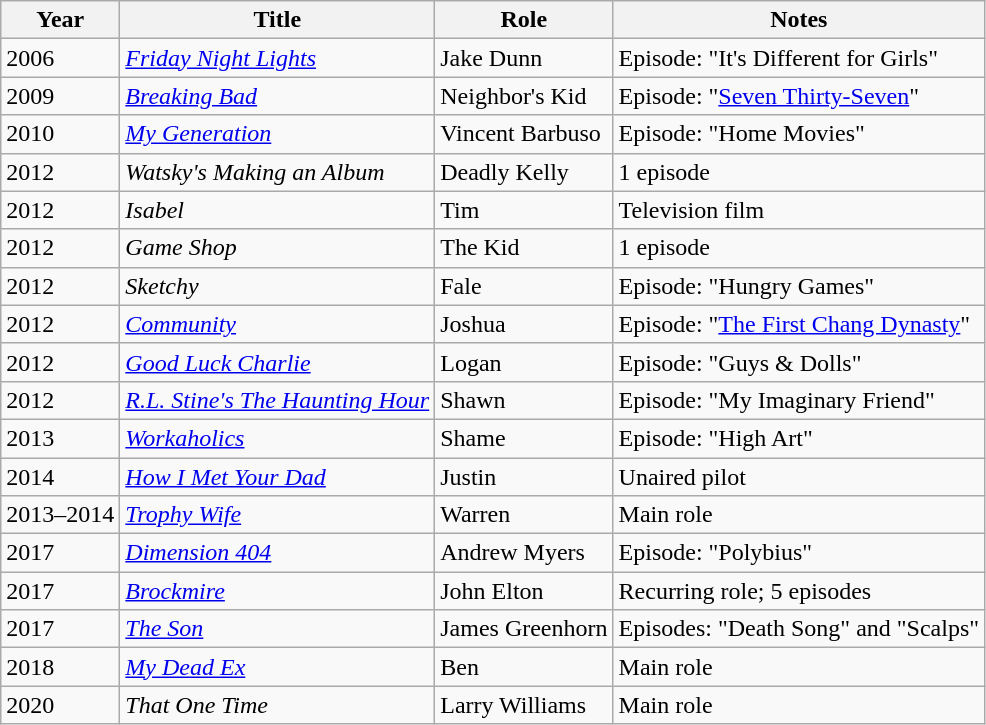<table class="wikitable sortable">
<tr>
<th>Year</th>
<th>Title</th>
<th>Role</th>
<th>Notes</th>
</tr>
<tr>
<td>2006</td>
<td><em><a href='#'>Friday Night Lights</a></em></td>
<td>Jake Dunn</td>
<td>Episode: "It's Different for Girls"</td>
</tr>
<tr>
<td>2009</td>
<td><em><a href='#'>Breaking Bad</a></em></td>
<td>Neighbor's Kid</td>
<td>Episode: "<a href='#'>Seven Thirty-Seven</a>"</td>
</tr>
<tr>
<td>2010</td>
<td><em><a href='#'>My Generation</a></em></td>
<td>Vincent Barbuso</td>
<td>Episode: "Home Movies"</td>
</tr>
<tr>
<td>2012</td>
<td><em>Watsky's Making an Album</em></td>
<td>Deadly Kelly</td>
<td>1 episode</td>
</tr>
<tr>
<td>2012</td>
<td><em>Isabel</em></td>
<td>Tim</td>
<td>Television film</td>
</tr>
<tr>
<td>2012</td>
<td><em>Game Shop</em></td>
<td>The Kid</td>
<td>1 episode</td>
</tr>
<tr>
<td>2012</td>
<td><em>Sketchy</em></td>
<td>Fale</td>
<td>Episode: "Hungry Games"</td>
</tr>
<tr>
<td>2012</td>
<td><em><a href='#'>Community</a></em></td>
<td>Joshua</td>
<td>Episode: "<a href='#'>The First Chang Dynasty</a>"</td>
</tr>
<tr>
<td>2012</td>
<td><em><a href='#'>Good Luck Charlie</a></em></td>
<td>Logan</td>
<td>Episode: "Guys & Dolls"</td>
</tr>
<tr>
<td>2012</td>
<td><em><a href='#'>R.L. Stine's The Haunting Hour</a></em></td>
<td>Shawn</td>
<td>Episode: "My Imaginary Friend"</td>
</tr>
<tr>
<td>2013</td>
<td><em><a href='#'>Workaholics</a></em></td>
<td>Shame</td>
<td>Episode: "High Art"</td>
</tr>
<tr>
<td>2014</td>
<td><em><a href='#'>How I Met Your Dad</a></em></td>
<td>Justin</td>
<td>Unaired pilot</td>
</tr>
<tr>
<td>2013–2014</td>
<td><em><a href='#'>Trophy Wife</a></em></td>
<td>Warren</td>
<td>Main role</td>
</tr>
<tr>
<td>2017</td>
<td><em><a href='#'>Dimension 404</a></em></td>
<td>Andrew Myers</td>
<td>Episode: "Polybius"</td>
</tr>
<tr>
<td>2017</td>
<td><em><a href='#'>Brockmire</a></em></td>
<td>John Elton</td>
<td>Recurring role; 5 episodes</td>
</tr>
<tr>
<td>2017</td>
<td><em><a href='#'>The Son</a></em></td>
<td>James Greenhorn</td>
<td>Episodes: "Death Song" and "Scalps"</td>
</tr>
<tr>
<td>2018</td>
<td><em><a href='#'>My Dead Ex</a></em></td>
<td>Ben</td>
<td>Main role</td>
</tr>
<tr>
<td>2020</td>
<td><em>That One Time</em></td>
<td>Larry Williams</td>
<td>Main role</td>
</tr>
</table>
